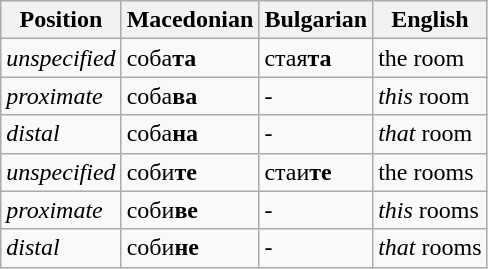<table class="wikitable">
<tr>
<th>Position</th>
<th>Macedonian</th>
<th>Bulgarian</th>
<th>English</th>
</tr>
<tr>
<td><em>unspecified </em></td>
<td>соба<strong>та</strong></td>
<td>стая<strong>та</strong></td>
<td>the room</td>
</tr>
<tr>
<td><em>proximate </em></td>
<td>соба<strong>ва</strong></td>
<td>-</td>
<td><em>this </em> room</td>
</tr>
<tr>
<td><em>distal </em></td>
<td>соба<strong>на</strong></td>
<td>-</td>
<td><em>that </em> room</td>
</tr>
<tr>
<td><em>unspecified </em></td>
<td>соби<strong>те</strong></td>
<td>стаи<strong>те</strong></td>
<td>the rooms</td>
</tr>
<tr>
<td><em>proximate </em></td>
<td>соби<strong>ве</strong></td>
<td>-</td>
<td><em>this </em> rooms</td>
</tr>
<tr>
<td><em>distal </em></td>
<td>соби<strong>не</strong></td>
<td>-</td>
<td><em>that </em> rooms</td>
</tr>
</table>
